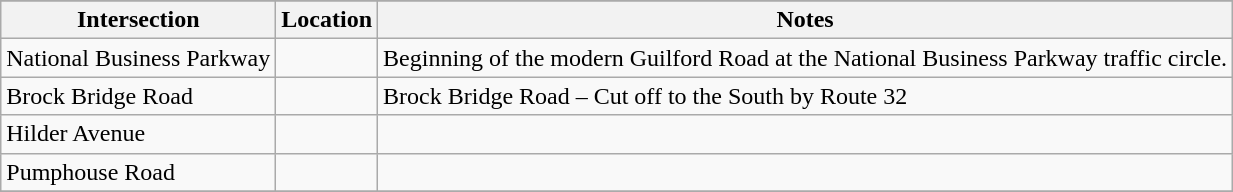<table class="wikitable">
<tr style="background-color:#DDDDDD;text-align:center;">
</tr>
<tr>
<th>Intersection</th>
<th>Location</th>
<th>Notes</th>
</tr>
<tr>
<td>National Business Parkway</td>
<td></td>
<td>Beginning of the modern Guilford Road at the National Business Parkway traffic circle.</td>
</tr>
<tr>
<td>Brock Bridge Road</td>
<td></td>
<td>Brock Bridge Road – Cut off to the South by Route 32</td>
</tr>
<tr>
<td>Hilder Avenue</td>
<td></td>
<td></td>
</tr>
<tr>
<td>Pumphouse Road</td>
<td></td>
<td></td>
</tr>
<tr>
</tr>
</table>
